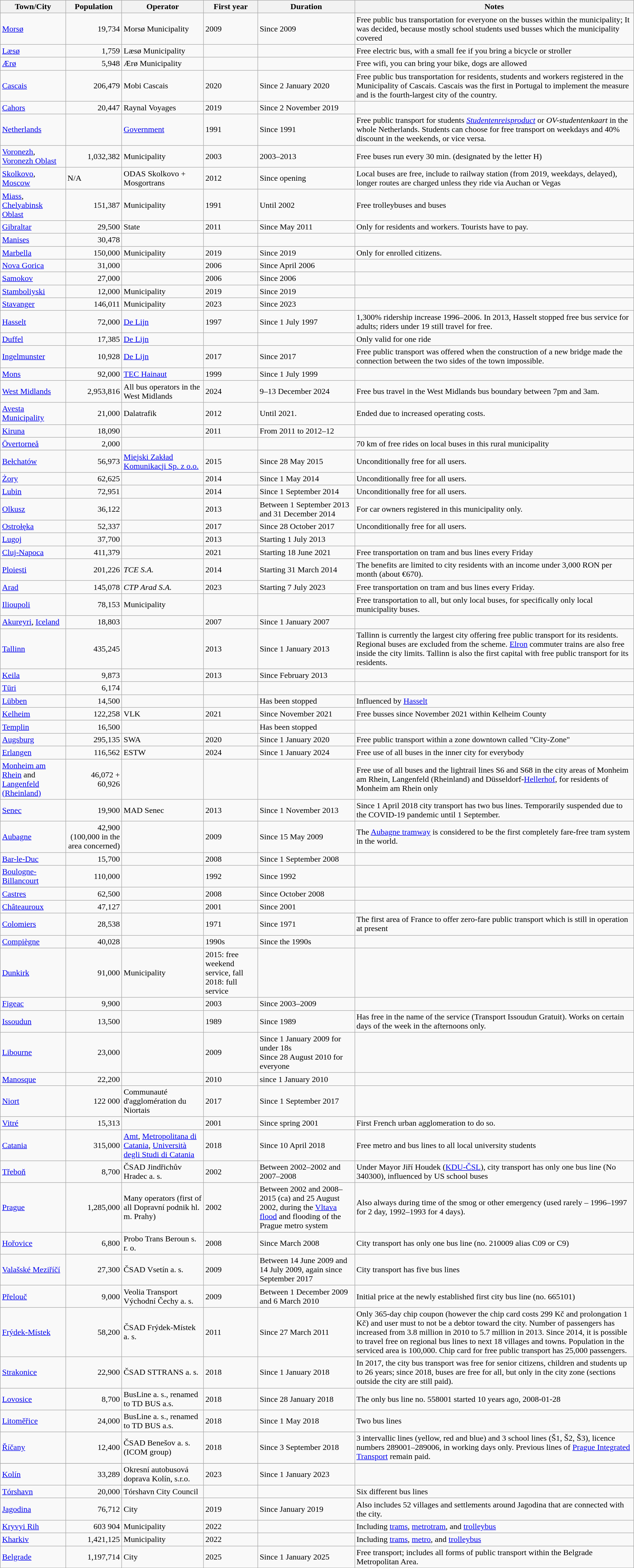<table class="wikitable sortable">
<tr>
<th>Town/City</th>
<th data-sort-type=number>Population</th>
<th>Operator</th>
<th>First year</th>
<th>Duration</th>
<th>Notes</th>
</tr>
<tr>
<td> <a href='#'>Morsø</a></td>
<td style="text-align:right;">19,734</td>
<td>Morsø Municipality</td>
<td>2009</td>
<td>Since 2009</td>
<td>Free public bus transportation for everyone on the busses within the municipality; It was decided, because mostly school students used busses which the municipality covered</td>
</tr>
<tr>
<td> <a href='#'>Læsø</a></td>
<td style="text-align:right;">1,759</td>
<td>Læsø Municipality</td>
<td></td>
<td></td>
<td>Free electric bus, with a small fee if you bring a bicycle or stroller</td>
</tr>
<tr>
<td> <a href='#'>Ærø</a></td>
<td style="text-align:right;">5,948</td>
<td>Ærø Municipality</td>
<td></td>
<td></td>
<td>Free wifi, you can bring your bike, dogs are allowed</td>
</tr>
<tr>
<td> <a href='#'>Cascais</a></td>
<td style="text-align:right;">206,479</td>
<td>Mobi Cascais</td>
<td>2020</td>
<td>Since 2 January 2020</td>
<td>Free public bus transportation for residents, students and workers registered in the Municipality of Cascais. Cascais was the first in Portugal to implement the measure and is the fourth-largest city of the country.</td>
</tr>
<tr>
<td> <a href='#'>Cahors</a></td>
<td style="text-align:right;">20,447</td>
<td>Raynal Voyages</td>
<td>2019</td>
<td>Since 2 November 2019</td>
<td></td>
</tr>
<tr>
<td> <a href='#'>Netherlands</a></td>
<td></td>
<td><a href='#'>Government</a></td>
<td>1991</td>
<td>Since 1991</td>
<td>Free public transport for students <em><a href='#'>Studentenreisproduct</a></em> or <em>OV-studentenkaart</em> in the whole Netherlands. Students can choose for free transport on weekdays and 40% discount in the weekends, or vice versa.</td>
</tr>
<tr>
<td> <a href='#'>Voronezh</a>, <a href='#'>Voronezh Oblast</a></td>
<td style="text-align:right;">1,032,382</td>
<td>Municipality</td>
<td>2003</td>
<td>2003–2013</td>
<td>Free buses run every 30 min. (designated by the letter Н)</td>
</tr>
<tr>
<td> <a href='#'>Skolkovo</a>, <a href='#'>Moscow</a></td>
<td>N/A</td>
<td>ODAS Skolkovo + Mosgortrans</td>
<td>2012</td>
<td>Since opening</td>
<td>Local buses are free, include to railway station (from 2019, weekdays, delayed), longer routes are charged unless they ride via Auchan or Vegas</td>
</tr>
<tr>
<td> <a href='#'>Miass</a>, <a href='#'>Chelyabinsk Oblast</a></td>
<td style="text-align:right;">151,387</td>
<td>Municipality</td>
<td>1991</td>
<td>Until 2002</td>
<td>Free trolleybuses and buses</td>
</tr>
<tr>
<td> <a href='#'>Gibraltar</a></td>
<td style="text-align:right;">29,500</td>
<td>State</td>
<td>2011</td>
<td>Since May 2011</td>
<td>Only for residents and workers. Tourists have to pay.</td>
</tr>
<tr>
<td> <a href='#'>Manises</a></td>
<td style="text-align:right;">30,478</td>
<td></td>
<td></td>
<td></td>
<td></td>
</tr>
<tr>
<td> <a href='#'>Marbella</a></td>
<td style="text-align:right;">150,000</td>
<td>Municipality</td>
<td>2019</td>
<td>Since 2019</td>
<td>Only for enrolled citizens.</td>
</tr>
<tr>
<td> <a href='#'>Nova Gorica</a></td>
<td style="text-align:right;">31,000</td>
<td></td>
<td>2006</td>
<td>Since April 2006</td>
<td></td>
</tr>
<tr>
<td> <a href='#'>Samokov</a></td>
<td style="text-align:right;">27,000</td>
<td></td>
<td>2006</td>
<td>Since 2006</td>
<td></td>
</tr>
<tr>
<td> <a href='#'>Stamboliyski</a></td>
<td style="text-align:right;">12,000</td>
<td>Municipality</td>
<td>2019</td>
<td>Since 2019</td>
<td></td>
</tr>
<tr>
<td> <a href='#'>Stavanger</a></td>
<td style="text-align:right;">146,011</td>
<td>Municipality</td>
<td>2023</td>
<td>Since 2023</td>
<td></td>
</tr>
<tr>
<td> <a href='#'>Hasselt</a></td>
<td style="text-align:right;">72,000</td>
<td><a href='#'>De Lijn</a></td>
<td>1997</td>
<td>Since 1 July 1997</td>
<td>1,300% ridership increase 1996–2006. In 2013, Hasselt stopped free bus service for adults; riders under 19 still travel for free.</td>
</tr>
<tr>
<td> <a href='#'>Duffel</a></td>
<td style="text-align:right;">17,385</td>
<td><a href='#'>De Lijn</a></td>
<td></td>
<td></td>
<td>Only valid for one ride</td>
</tr>
<tr>
<td> <a href='#'>Ingelmunster</a></td>
<td style="text-align:right;">10,928</td>
<td><a href='#'>De Lijn</a></td>
<td>2017</td>
<td>Since 2017</td>
<td>Free public transport was offered when the construction of a new bridge made the connection between the two sides of the town impossible.</td>
</tr>
<tr>
<td> <a href='#'>Mons</a></td>
<td style="text-align:right;">92,000</td>
<td><a href='#'>TEC Hainaut</a></td>
<td>1999</td>
<td>Since 1 July 1999</td>
<td></td>
</tr>
<tr>
<td> <a href='#'>West Midlands</a></td>
<td style="text-align:right;">2,953,816</td>
<td>All bus operators in the West Midlands</td>
<td>2024</td>
<td>9–13 December 2024</td>
<td>Free bus travel in the West Midlands bus boundary between 7pm and 3am.</td>
</tr>
<tr>
<td> <a href='#'>Avesta Municipality</a></td>
<td style="text-align:right;">21,000</td>
<td>Dalatrafik</td>
<td>2012</td>
<td>Until 2021.</td>
<td>Ended due to increased operating costs.</td>
</tr>
<tr>
<td> <a href='#'>Kiruna</a></td>
<td style="text-align:right;">18,090</td>
<td></td>
<td>2011</td>
<td>From 2011 to 2012–12</td>
<td></td>
</tr>
<tr>
<td> <a href='#'>Övertorneå</a></td>
<td style="text-align:right;">2,000</td>
<td></td>
<td></td>
<td></td>
<td>70 km of free rides on local buses in this rural municipality </td>
</tr>
<tr>
<td> <a href='#'>Bełchatów</a></td>
<td style="text-align:right;">56,973</td>
<td><a href='#'>Miejski Zakład Komunikacji Sp. z o.o.</a></td>
<td>2015</td>
<td>Since 28 May 2015</td>
<td>Unconditionally free for all users.</td>
</tr>
<tr>
<td> <a href='#'>Żory</a></td>
<td style="text-align:right;">62,625</td>
<td></td>
<td>2014</td>
<td>Since 1 May 2014</td>
<td>Unconditionally free for all users.</td>
</tr>
<tr>
<td> <a href='#'>Lubin</a></td>
<td style="text-align:right;">72,951</td>
<td></td>
<td>2014</td>
<td>Since 1 September 2014</td>
<td>Unconditionally free for all users.</td>
</tr>
<tr>
<td> <a href='#'>Olkusz</a></td>
<td style="text-align:right;">36,122</td>
<td></td>
<td>2013</td>
<td>Between 1 September 2013 and 31 December 2014</td>
<td>For car owners registered in this municipality only.</td>
</tr>
<tr>
<td> <a href='#'>Ostrołęka</a></td>
<td style="text-align:right;">52,337</td>
<td></td>
<td>2017</td>
<td>Since 28 October 2017</td>
<td>Unconditionally free for all users.</td>
</tr>
<tr>
<td> <a href='#'>Lugoj</a></td>
<td style="text-align:right;">37,700</td>
<td></td>
<td>2013</td>
<td>Starting 1 July 2013</td>
<td></td>
</tr>
<tr>
<td> <a href='#'>Cluj-Napoca</a></td>
<td style="text-align:right;">411,379</td>
<td></td>
<td>2021</td>
<td>Starting 18 June 2021</td>
<td>Free transportation on tram and bus lines every Friday</td>
</tr>
<tr>
<td> <a href='#'>Ploiești</a></td>
<td style="text-align:right;">201,226</td>
<td><em>TCE S.A.</em></td>
<td>2014</td>
<td>Starting 31 March 2014</td>
<td>The benefits are limited to city residents with an income under 3,000 RON per month (about €670).</td>
</tr>
<tr>
<td> <a href='#'>Arad</a></td>
<td style="text-align:right;">145,078</td>
<td><em>CTP Arad S.A.</em></td>
<td>2023</td>
<td>Starting 7 July 2023</td>
<td>Free transportation on tram and bus lines every Friday.</td>
</tr>
<tr>
<td> <a href='#'>Ilioupoli</a></td>
<td style="text-align:right;">78,153</td>
<td>Municipality</td>
<td></td>
<td></td>
<td>Free transportation to all, but only local buses, for specifically only local municipality buses.</td>
</tr>
<tr>
<td> <a href='#'>Akureyri</a>, <a href='#'>Iceland</a></td>
<td style="text-align:right;">18,803</td>
<td></td>
<td>2007</td>
<td>Since 1 January 2007</td>
<td></td>
</tr>
<tr>
<td> <a href='#'>Tallinn</a></td>
<td style="text-align:right;">435,245</td>
<td></td>
<td>2013</td>
<td>Since 1 January 2013</td>
<td>Tallinn is currently the largest city offering free public transport for its residents. Regional buses are excluded from the scheme. <a href='#'>Elron</a> commuter trains are also free inside the city limits. Tallinn is also the first capital with free public transport for its residents.</td>
</tr>
<tr>
<td> <a href='#'>Keila</a></td>
<td style="text-align:right;">9,873</td>
<td></td>
<td>2013</td>
<td>Since February 2013</td>
<td></td>
</tr>
<tr>
<td> <a href='#'>Türi</a></td>
<td style="text-align:right;">6,174</td>
<td></td>
<td></td>
<td></td>
<td></td>
</tr>
<tr>
<td> <a href='#'>Lübben</a></td>
<td style="text-align:right;">14,500</td>
<td></td>
<td></td>
<td>Has been stopped</td>
<td>Influenced by <a href='#'>Hasselt</a></td>
</tr>
<tr>
<td> <a href='#'>Kelheim</a></td>
<td style="text-align:right;">122,258</td>
<td>VLK</td>
<td>2021</td>
<td>Since November 2021</td>
<td>Free busses since November 2021 within Kelheim County</td>
</tr>
<tr>
<td> <a href='#'>Templin</a></td>
<td style="text-align:right;">16,500</td>
<td></td>
<td></td>
<td>Has been stopped</td>
<td></td>
</tr>
<tr>
<td> <a href='#'>Augsburg</a></td>
<td style="text-align:right;">295,135</td>
<td>SWA</td>
<td>2020</td>
<td>Since 1 January 2020</td>
<td>Free public transport within a zone downtown called "City-Zone"</td>
</tr>
<tr>
<td> <a href='#'>Erlangen</a></td>
<td style="text-align:right;">116,562</td>
<td>ESTW</td>
<td>2024</td>
<td>Since 1 January 2024</td>
<td>Free use of all buses in the inner city for everybody</td>
</tr>
<tr>
<td> <a href='#'>Monheim am Rhein</a> and <a href='#'>Langenfeld (Rheinland)</a></td>
<td style="text-align:right;">46,072 + 60,926</td>
<td></td>
<td></td>
<td></td>
<td>Free use of all buses and the lightrail lines S6 and S68 in the city areas of Monheim am Rhein, Langenfeld (Rheinland) and Düsseldorf-<a href='#'>Hellerhof</a>, for residents of Monheim am Rhein only</td>
</tr>
<tr>
<td> <a href='#'>Senec</a></td>
<td style="text-align:right;">19,900</td>
<td>MAD Senec</td>
<td>2013</td>
<td>Since 1 November 2013</td>
<td>Since 1 April 2018 city transport has two bus lines. Temporarily suspended due to the COVID-19 pandemic until 1 September.</td>
</tr>
<tr>
<td> <a href='#'>Aubagne</a></td>
<td style="text-align:right;">42,900 (100,000 in the area concerned)</td>
<td></td>
<td>2009</td>
<td>Since 15 May 2009</td>
<td>The <a href='#'>Aubagne tramway</a> is considered to be the first completely fare-free tram system in the world.</td>
</tr>
<tr>
<td> <a href='#'>Bar-le-Duc</a></td>
<td style="text-align:right;">15,700</td>
<td></td>
<td>2008</td>
<td>Since 1 September 2008</td>
<td></td>
</tr>
<tr>
<td> <a href='#'>Boulogne-Billancourt</a></td>
<td style="text-align:right;">110,000</td>
<td></td>
<td>1992</td>
<td>Since 1992</td>
<td></td>
</tr>
<tr>
<td> <a href='#'>Castres</a></td>
<td style="text-align:right;">62,500</td>
<td></td>
<td>2008</td>
<td>Since October 2008</td>
<td></td>
</tr>
<tr>
<td> <a href='#'>Châteauroux</a></td>
<td style="text-align:right;">47,127</td>
<td></td>
<td>2001</td>
<td>Since 2001</td>
<td></td>
</tr>
<tr>
<td> <a href='#'>Colomiers</a></td>
<td style="text-align:right;">28,538</td>
<td></td>
<td>1971</td>
<td>Since 1971</td>
<td>The first area of France to offer zero-fare public transport which is still in operation at present</td>
</tr>
<tr>
<td> <a href='#'>Compiègne</a></td>
<td style="text-align:right;">40,028</td>
<td></td>
<td>1990s</td>
<td>Since the 1990s</td>
<td></td>
</tr>
<tr>
<td> <a href='#'>Dunkirk</a></td>
<td style="text-align:right;">91,000</td>
<td>Municipality</td>
<td>2015: free weekend service, fall 2018: full service</td>
<td></td>
<td></td>
</tr>
<tr>
<td> <a href='#'>Figeac</a></td>
<td style="text-align:right;">9,900</td>
<td></td>
<td>2003</td>
<td>Since 2003–2009</td>
<td></td>
</tr>
<tr>
<td> <a href='#'>Issoudun</a></td>
<td style="text-align:right;">13,500</td>
<td></td>
<td>1989</td>
<td>Since 1989</td>
<td>Has free in the name of the service (Transport Issoudun Gratuit). Works on certain days of the week in the afternoons only.</td>
</tr>
<tr>
<td> <a href='#'>Libourne</a></td>
<td style="text-align:right;">23,000</td>
<td></td>
<td>2009</td>
<td>Since 1 January 2009 for under 18s<br>Since 28 August 2010 for everyone</td>
<td></td>
</tr>
<tr>
<td> <a href='#'>Manosque</a></td>
<td style="text-align:right;">22,200</td>
<td></td>
<td>2010</td>
<td>since 1 January 2010</td>
<td></td>
</tr>
<tr>
<td> <a href='#'>Niort</a></td>
<td style="text-align:right;">122 000</td>
<td>Communauté d'agglomération du Niortais</td>
<td>2017</td>
<td>Since 1 September 2017</td>
<td></td>
</tr>
<tr>
<td> <a href='#'>Vitré</a></td>
<td style="text-align:right;">15,313</td>
<td></td>
<td>2001</td>
<td>Since spring 2001</td>
<td>First French urban agglomeration to do so.</td>
</tr>
<tr>
<td> <a href='#'>Catania</a></td>
<td style="text-align:right;">315,000</td>
<td><a href='#'>Amt</a>, <a href='#'>Metropolitana di Catania</a>, <a href='#'>Università degli Studi di Catania</a></td>
<td>2018</td>
<td>Since 10 April 2018</td>
<td>Free metro and bus lines to all local university students</td>
</tr>
<tr>
<td> <a href='#'>Třeboň</a></td>
<td style="text-align:right;">8,700</td>
<td>ČSAD Jindřichův Hradec a. s.</td>
<td>2002</td>
<td>Between 2002–2002 and 2007–2008</td>
<td>Under Mayor Jiří Houdek (<a href='#'>KDU-ČSL</a>), city transport has only one bus line (No 340300), influenced by US school buses</td>
</tr>
<tr>
<td> <a href='#'>Prague</a></td>
<td style="text-align:right;">1,285,000</td>
<td>Many operators (first of all Dopravní podnik hl. m. Prahy)</td>
<td>2002</td>
<td>Between 2002 and 2008–2015 (ca) and 25 August 2002, during the <a href='#'>Vltava flood</a> and flooding of the Prague metro system</td>
<td>Also always during time of the smog or other emergency (used rarely – 1996–1997 for 2 day, 1992–1993 for 4 days).</td>
</tr>
<tr>
<td> <a href='#'>Hořovice</a></td>
<td style="text-align:right;">6,800</td>
<td>Probo Trans Beroun s. r. o.</td>
<td>2008</td>
<td>Since March 2008</td>
<td>City transport has only one bus line (no. 210009 alias C09 or C9)</td>
</tr>
<tr>
<td> <a href='#'>Valašské Meziříčí</a></td>
<td style="text-align:right;">27,300</td>
<td>ČSAD Vsetín a. s.</td>
<td>2009</td>
<td>Between 14 June 2009 and 14 July 2009, again since September 2017</td>
<td>City transport has five bus lines</td>
</tr>
<tr>
<td> <a href='#'>Přelouč</a></td>
<td style="text-align:right;">9,000</td>
<td>Veolia Transport Východní Čechy a. s.</td>
<td>2009</td>
<td>Between 1 December 2009 and 6 March 2010</td>
<td>Initial price at the newly established first city bus line (no. 665101)</td>
</tr>
<tr>
<td> <a href='#'>Frýdek-Místek</a></td>
<td style="text-align:right;">58,200</td>
<td>ČSAD Frýdek-Místek a. s.</td>
<td>2011</td>
<td>Since 27 March 2011</td>
<td>Only 365-day chip coupon (however the chip card costs 299 Kč and prolongation 1 Kč) and user must to not be a debtor toward the city. Number of passengers has increased from 3.8 million in 2010 to 5.7 million in 2013. Since 2014, it is possible to travel free on regional bus lines to next 18 villages and towns. Population in the serviced area is 100,000. Chip card for free public transport has 25,000 passengers.</td>
</tr>
<tr>
<td> <a href='#'>Strakonice</a></td>
<td style="text-align:right;">22,900</td>
<td>ČSAD STTRANS a. s.</td>
<td>2018</td>
<td>Since 1 January 2018</td>
<td>In 2017, the city bus transport was free for senior citizens, children and students up to 26 years; since 2018, buses are free for all, but only in the city zone (sections outside the city are still paid).</td>
</tr>
<tr>
<td> <a href='#'>Lovosice</a></td>
<td style="text-align:right;">8,700</td>
<td>BusLine a. s., renamed to TD BUS a.s.</td>
<td>2018</td>
<td>Since 28 January 2018</td>
<td>The only bus line no. 558001 started 10 years ago, 2008-01-28</td>
</tr>
<tr>
<td> <a href='#'>Litoměřice</a></td>
<td style="text-align:right;">24,000</td>
<td>BusLine a. s., renamed to TD BUS a.s.</td>
<td>2018</td>
<td>Since 1 May 2018</td>
<td>Two bus lines</td>
</tr>
<tr>
<td> <a href='#'>Říčany</a></td>
<td style="text-align:right;">12,400</td>
<td>ČSAD Benešov a. s. (ICOM group)</td>
<td>2018</td>
<td>Since 3 September 2018</td>
<td>3 intervallic lines (yellow, red and blue) and 3 school lines (Š1, Š2, Š3), licence numbers 289001–289006, in working days only. Previous lines of <a href='#'>Prague Integrated Transport</a> remain paid.</td>
</tr>
<tr>
</tr>
<tr>
<td> <a href='#'>Kolín</a></td>
<td style="text-align:right;">33,289</td>
<td>Okresní autobusová doprava Kolín, s.r.o.</td>
<td>2023</td>
<td>Since 1 January 2023</td>
<td></td>
</tr>
<tr>
<td> <a href='#'>Tórshavn</a></td>
<td style="text-align:right;">20,000</td>
<td>Tórshavn City Council</td>
<td></td>
<td></td>
<td>Six different bus lines</td>
</tr>
<tr>
<td> <a href='#'>Jagodina</a></td>
<td style="text-align:right;">76,712</td>
<td>City</td>
<td>2019</td>
<td>Since January 2019</td>
<td>Also includes 52 villages and settlements around Jagodina that are connected with the city.</td>
</tr>
<tr>
<td> <a href='#'>Kryvyi Rih</a></td>
<td style="text-align:right;">603 904</td>
<td>Municipality</td>
<td>2022</td>
<td></td>
<td>Including <a href='#'>trams</a>, <a href='#'>metrotram</a>, and <a href='#'>trolleybus</a></td>
</tr>
<tr>
<td> <a href='#'>Kharkiv</a></td>
<td style="text-align:right;">1,421,125</td>
<td>Municipality</td>
<td>2022</td>
<td></td>
<td>Including <a href='#'>trams</a>, <a href='#'>metro</a>, and <a href='#'>trolleybus</a></td>
</tr>
<tr>
<td> <a href='#'>Belgrade</a></td>
<td style="text-align:right;">1,197,714</td>
<td>City</td>
<td>2025</td>
<td>Since 1 January 2025</td>
<td>Free transport; includes all forms of public transport within the Belgrade Metropolitan Area.</td>
</tr>
</table>
